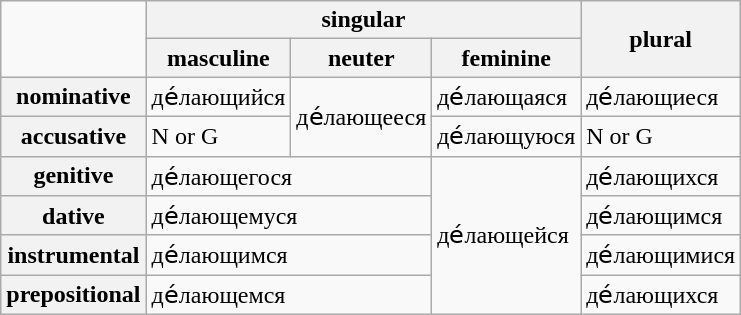<table class="wikitable">
<tr>
<td rowspan="2"></td>
<th style="text-align: center;" colspan="3">singular</th>
<th style="text-align: center;" rowspan="2">plural</th>
</tr>
<tr>
<th>masculine</th>
<th>neuter</th>
<th>feminine</th>
</tr>
<tr>
<th>nominative</th>
<td>де́ла<span>ющ</span><span>ий</span><span>ся</span></td>
<td rowspan="2">де́ла<span>ющ</span><span>ее</span><span>ся</span></td>
<td>де́ла<span>ющ</span><span>ая</span><span>ся</span></td>
<td>де́ла<span>ющ</span><span>ие</span><span>ся</span></td>
</tr>
<tr>
<th>accusative</th>
<td>N or G</td>
<td>де́ла<span>ющ</span><span>ую</span><span>ся</span></td>
<td>N or G</td>
</tr>
<tr>
<th>genitive</th>
<td colspan="2">де́ла<span>ющ</span><span>его</span><span>ся</span></td>
<td rowspan="4">де́ла<span>ющ</span><span>ей</span><span>ся</span></td>
<td>де́ла<span>ющ</span><span>их</span><span>ся</span></td>
</tr>
<tr>
<th>dative</th>
<td colspan="2">де́ла<span>ющ</span><span>ему</span><span>ся</span></td>
<td>де́ла<span>ющ</span><span>им</span><span>ся</span></td>
</tr>
<tr>
<th>instrumental</th>
<td colspan="2">де́ла<span>ющ</span><span>им</span><span>ся</span></td>
<td>де́ла<span>ющ</span><span>ими</span><span>ся</span></td>
</tr>
<tr>
<th>prepositional</th>
<td colspan="2">де́ла<span>ющ</span><span>ем</span><span>ся</span></td>
<td>де́ла<span>ющ</span><span>их</span><span>ся</span></td>
</tr>
</table>
